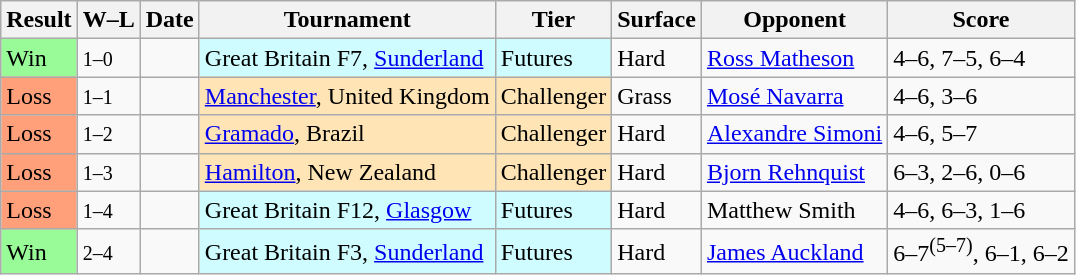<table class="sortable wikitable">
<tr>
<th>Result</th>
<th class="unsortable">W–L</th>
<th>Date</th>
<th>Tournament</th>
<th>Tier</th>
<th>Surface</th>
<th>Opponent</th>
<th class="unsortable">Score</th>
</tr>
<tr>
<td bgcolor=98FB98>Win</td>
<td><small>1–0</small></td>
<td></td>
<td style="background:#cffcff;">Great Britain F7, <a href='#'>Sunderland</a></td>
<td style="background:#cffcff;">Futures</td>
<td>Hard</td>
<td> <a href='#'>Ross Matheson</a></td>
<td>4–6, 7–5, 6–4</td>
</tr>
<tr>
<td bgcolor=FFA07A>Loss</td>
<td><small>1–1</small></td>
<td></td>
<td style="background:moccasin;"><a href='#'>Manchester</a>, United Kingdom</td>
<td style="background:moccasin;">Challenger</td>
<td>Grass</td>
<td> <a href='#'>Mosé Navarra</a></td>
<td>4–6, 3–6</td>
</tr>
<tr>
<td bgcolor=FFA07A>Loss</td>
<td><small>1–2</small></td>
<td></td>
<td style="background:moccasin;"><a href='#'>Gramado</a>, Brazil</td>
<td style="background:moccasin;">Challenger</td>
<td>Hard</td>
<td> <a href='#'>Alexandre Simoni</a></td>
<td>4–6, 5–7</td>
</tr>
<tr>
<td bgcolor=FFA07A>Loss</td>
<td><small>1–3</small></td>
<td></td>
<td style="background:moccasin;"><a href='#'>Hamilton</a>, New Zealand</td>
<td style="background:moccasin;">Challenger</td>
<td>Hard</td>
<td> <a href='#'>Bjorn Rehnquist</a></td>
<td>6–3, 2–6, 0–6</td>
</tr>
<tr>
<td bgcolor=FFA07A>Loss</td>
<td><small>1–4</small></td>
<td></td>
<td style="background:#cffcff;">Great Britain F12, <a href='#'>Glasgow</a></td>
<td style="background:#cffcff;">Futures</td>
<td>Hard</td>
<td> Matthew Smith</td>
<td>4–6, 6–3, 1–6</td>
</tr>
<tr>
<td bgcolor=98FB98>Win</td>
<td><small>2–4</small></td>
<td></td>
<td style="background:#cffcff;">Great Britain F3, <a href='#'>Sunderland</a></td>
<td style="background:#cffcff;">Futures</td>
<td>Hard</td>
<td> <a href='#'>James Auckland</a></td>
<td>6–7<sup>(5–7)</sup>, 6–1, 6–2</td>
</tr>
</table>
